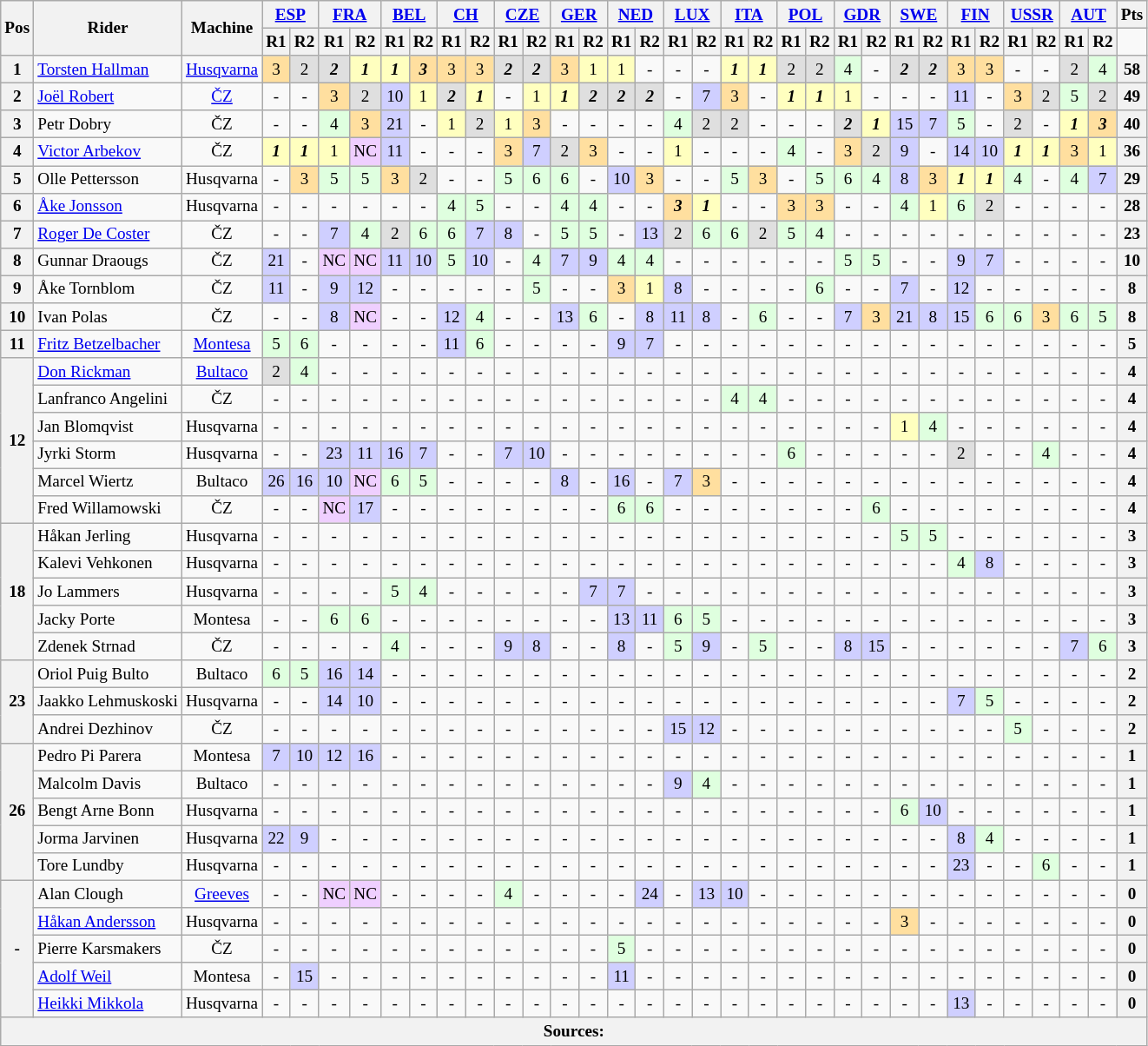<table class="wikitable" style="text-align:center; font-size:80%">
<tr>
<th valign="middle" rowspan=2>Pos</th>
<th valign="middle" rowspan=2>Rider</th>
<th valign="middle" rowspan=2>Machine</th>
<th colspan=2><a href='#'>ESP</a><br></th>
<th colspan=2><a href='#'>FRA</a><br></th>
<th colspan=2><a href='#'>BEL</a><br></th>
<th colspan=2><a href='#'>CH</a><br></th>
<th colspan=2><a href='#'>CZE</a><br></th>
<th colspan=2><a href='#'>GER</a><br></th>
<th colspan=2><a href='#'>NED</a><br></th>
<th colspan=2><a href='#'>LUX</a><br></th>
<th colspan=2><a href='#'>ITA</a><br></th>
<th colspan=2><a href='#'>POL</a><br></th>
<th colspan=2><a href='#'>GDR</a><br></th>
<th colspan=2><a href='#'>SWE</a><br></th>
<th colspan=2><a href='#'>FIN</a><br></th>
<th colspan=2><a href='#'>USSR</a><br></th>
<th colspan=2><a href='#'>AUT</a><br></th>
<th valign="middle">Pts</th>
</tr>
<tr>
<th>R1</th>
<th>R2</th>
<th>R1</th>
<th>R2</th>
<th>R1</th>
<th>R2</th>
<th>R1</th>
<th>R2</th>
<th>R1</th>
<th>R2</th>
<th>R1</th>
<th>R2</th>
<th>R1</th>
<th>R2</th>
<th>R1</th>
<th>R2</th>
<th>R1</th>
<th>R2</th>
<th>R1</th>
<th>R2</th>
<th>R1</th>
<th>R2</th>
<th>R1</th>
<th>R2</th>
<th>R1</th>
<th>R2</th>
<th>R1</th>
<th>R2</th>
<th>R1</th>
<th>R2</th>
</tr>
<tr>
<th>1</th>
<td align=left> <a href='#'>Torsten Hallman</a></td>
<td><a href='#'>Husqvarna</a></td>
<td style="background:#ffdf9f;">3</td>
<td style="background:#dfdfdf;">2</td>
<td style="background:#dfdfdf;"><strong><em>2</em></strong></td>
<td style="background:#ffffbf;"><strong><em>1</em></strong></td>
<td style="background:#ffffbf;"><strong><em>1</em></strong></td>
<td style="background:#ffdf9f;"><strong><em>3</em></strong></td>
<td style="background:#ffdf9f;">3</td>
<td style="background:#ffdf9f;">3</td>
<td style="background:#dfdfdf;"><strong><em>2</em></strong></td>
<td style="background:#dfdfdf;"><strong><em>2</em></strong></td>
<td style="background:#ffdf9f;">3</td>
<td style="background:#ffffbf;">1</td>
<td style="background:#ffffbf;">1</td>
<td>-</td>
<td>-</td>
<td>-</td>
<td style="background:#ffffbf;"><strong><em>1</em></strong></td>
<td style="background:#ffffbf;"><strong><em>1</em></strong></td>
<td style="background:#dfdfdf;">2</td>
<td style="background:#dfdfdf;">2</td>
<td style="background:#dfffdf;">4</td>
<td>-</td>
<td style="background:#dfdfdf;"><strong><em>2</em></strong></td>
<td style="background:#dfdfdf;"><strong><em>2</em></strong></td>
<td style="background:#ffdf9f;">3</td>
<td style="background:#ffdf9f;">3</td>
<td>-</td>
<td>-</td>
<td style="background:#dfdfdf;">2</td>
<td style="background:#dfffdf;">4</td>
<th>58</th>
</tr>
<tr>
<th>2</th>
<td align=left> <a href='#'>Joël Robert</a></td>
<td><a href='#'>ČZ</a></td>
<td>-</td>
<td>-</td>
<td style="background:#ffdf9f;">3</td>
<td style="background:#dfdfdf;">2</td>
<td style="background:#cfcfff;">10</td>
<td style="background:#ffffbf;">1</td>
<td style="background:#dfdfdf;"><strong><em>2</em></strong></td>
<td style="background:#ffffbf;"><strong><em>1</em></strong></td>
<td>-</td>
<td style="background:#ffffbf;">1</td>
<td style="background:#ffffbf;"><strong><em>1</em></strong></td>
<td style="background:#dfdfdf;"><strong><em>2</em></strong></td>
<td style="background:#dfdfdf;"><strong><em>2</em></strong></td>
<td style="background:#dfdfdf;"><strong><em>2</em></strong></td>
<td>-</td>
<td style="background:#cfcfff;">7</td>
<td style="background:#ffdf9f;">3</td>
<td>-</td>
<td style="background:#ffffbf;"><strong><em>1</em></strong></td>
<td style="background:#ffffbf;"><strong><em>1</em></strong></td>
<td style="background:#ffffbf;">1</td>
<td>-</td>
<td>-</td>
<td>-</td>
<td style="background:#cfcfff;">11</td>
<td>-</td>
<td style="background:#ffdf9f;">3</td>
<td style="background:#dfdfdf;">2</td>
<td style="background:#dfffdf;">5</td>
<td style="background:#dfdfdf;">2</td>
<th>49</th>
</tr>
<tr>
<th>3</th>
<td align=left> Petr Dobry</td>
<td>ČZ</td>
<td>-</td>
<td>-</td>
<td style="background:#dfffdf;">4</td>
<td style="background:#ffdf9f;">3</td>
<td style="background:#cfcfff;">21</td>
<td>-</td>
<td style="background:#ffffbf;">1</td>
<td style="background:#dfdfdf;">2</td>
<td style="background:#ffffbf;">1</td>
<td style="background:#ffdf9f;">3</td>
<td>-</td>
<td>-</td>
<td>-</td>
<td>-</td>
<td style="background:#dfffdf;">4</td>
<td style="background:#dfdfdf;">2</td>
<td style="background:#dfdfdf;">2</td>
<td>-</td>
<td>-</td>
<td>-</td>
<td style="background:#dfdfdf;"><strong><em>2</em></strong></td>
<td style="background:#ffffbf;"><strong><em>1</em></strong></td>
<td style="background:#cfcfff;">15</td>
<td style="background:#cfcfff;">7</td>
<td style="background:#dfffdf;">5</td>
<td>-</td>
<td style="background:#dfdfdf;">2</td>
<td>-</td>
<td style="background:#ffffbf;"><strong><em>1</em></strong></td>
<td style="background:#ffdf9f;"><strong><em>3</em></strong></td>
<th>40</th>
</tr>
<tr>
<th>4</th>
<td align=left> <a href='#'>Victor Arbekov</a></td>
<td>ČZ</td>
<td style="background:#ffffbf;"><strong><em>1</em></strong></td>
<td style="background:#ffffbf;"><strong><em>1</em></strong></td>
<td style="background:#ffffbf;">1</td>
<td style="background:#EFCFFF;">NC</td>
<td style="background:#cfcfff;">11</td>
<td>-</td>
<td>-</td>
<td>-</td>
<td style="background:#ffdf9f;">3</td>
<td style="background:#cfcfff;">7</td>
<td style="background:#dfdfdf;">2</td>
<td style="background:#ffdf9f;">3</td>
<td>-</td>
<td>-</td>
<td style="background:#ffffbf;">1</td>
<td>-</td>
<td>-</td>
<td>-</td>
<td style="background:#dfffdf;">4</td>
<td>-</td>
<td style="background:#ffdf9f;">3</td>
<td style="background:#dfdfdf;">2</td>
<td style="background:#cfcfff;">9</td>
<td>-</td>
<td style="background:#cfcfff;">14</td>
<td style="background:#cfcfff;">10</td>
<td style="background:#ffffbf;"><strong><em>1</em></strong></td>
<td style="background:#ffffbf;"><strong><em>1</em></strong></td>
<td style="background:#ffdf9f;">3</td>
<td style="background:#ffffbf;">1</td>
<th>36</th>
</tr>
<tr>
<th>5</th>
<td align=left> Olle Pettersson</td>
<td>Husqvarna</td>
<td>-</td>
<td style="background:#ffdf9f;">3</td>
<td style="background:#dfffdf;">5</td>
<td style="background:#dfffdf;">5</td>
<td style="background:#ffdf9f;">3</td>
<td style="background:#dfdfdf;">2</td>
<td>-</td>
<td>-</td>
<td style="background:#dfffdf;">5</td>
<td style="background:#dfffdf;">6</td>
<td style="background:#dfffdf;">6</td>
<td>-</td>
<td style="background:#cfcfff;">10</td>
<td style="background:#ffdf9f;">3</td>
<td>-</td>
<td>-</td>
<td style="background:#dfffdf;">5</td>
<td style="background:#ffdf9f;">3</td>
<td>-</td>
<td style="background:#dfffdf;">5</td>
<td style="background:#dfffdf;">6</td>
<td style="background:#dfffdf;">4</td>
<td style="background:#cfcfff;">8</td>
<td style="background:#ffdf9f;">3</td>
<td style="background:#ffffbf;"><strong><em>1</em></strong></td>
<td style="background:#ffffbf;"><strong><em>1</em></strong></td>
<td style="background:#dfffdf;">4</td>
<td>-</td>
<td style="background:#dfffdf;">4</td>
<td style="background:#cfcfff;">7</td>
<th>29</th>
</tr>
<tr>
<th>6</th>
<td align=left> <a href='#'>Åke Jonsson</a></td>
<td>Husqvarna</td>
<td>-</td>
<td>-</td>
<td>-</td>
<td>-</td>
<td>-</td>
<td>-</td>
<td style="background:#dfffdf;">4</td>
<td style="background:#dfffdf;">5</td>
<td>-</td>
<td>-</td>
<td style="background:#dfffdf;">4</td>
<td style="background:#dfffdf;">4</td>
<td>-</td>
<td>-</td>
<td style="background:#ffdf9f;"><strong><em>3</em></strong></td>
<td style="background:#ffffbf;"><strong><em>1</em></strong></td>
<td>-</td>
<td>-</td>
<td style="background:#ffdf9f;">3</td>
<td style="background:#ffdf9f;">3</td>
<td>-</td>
<td>-</td>
<td style="background:#dfffdf;">4</td>
<td style="background:#ffffbf;">1</td>
<td style="background:#dfffdf;">6</td>
<td style="background:#dfdfdf;">2</td>
<td>-</td>
<td>-</td>
<td>-</td>
<td>-</td>
<th>28</th>
</tr>
<tr>
<th>7</th>
<td align=left> <a href='#'>Roger De Coster</a></td>
<td>ČZ</td>
<td>-</td>
<td>-</td>
<td style="background:#cfcfff;">7</td>
<td style="background:#dfffdf;">4</td>
<td style="background:#dfdfdf;">2</td>
<td style="background:#dfffdf;">6</td>
<td style="background:#dfffdf;">6</td>
<td style="background:#cfcfff;">7</td>
<td style="background:#cfcfff;">8</td>
<td>-</td>
<td style="background:#dfffdf;">5</td>
<td style="background:#dfffdf;">5</td>
<td>-</td>
<td style="background:#cfcfff;">13</td>
<td style="background:#dfdfdf;">2</td>
<td style="background:#dfffdf;">6</td>
<td style="background:#dfffdf;">6</td>
<td style="background:#dfdfdf;">2</td>
<td style="background:#dfffdf;">5</td>
<td style="background:#dfffdf;">4</td>
<td>-</td>
<td>-</td>
<td>-</td>
<td>-</td>
<td>-</td>
<td>-</td>
<td>-</td>
<td>-</td>
<td>-</td>
<td>-</td>
<th>23</th>
</tr>
<tr>
<th>8</th>
<td align=left> Gunnar Draougs</td>
<td>ČZ</td>
<td style="background:#cfcfff;">21</td>
<td>-</td>
<td style="background:#EFCFFF;">NC</td>
<td style="background:#EFCFFF;">NC</td>
<td style="background:#cfcfff;">11</td>
<td style="background:#cfcfff;">10</td>
<td style="background:#dfffdf;">5</td>
<td style="background:#cfcfff;">10</td>
<td>-</td>
<td style="background:#dfffdf;">4</td>
<td style="background:#cfcfff;">7</td>
<td style="background:#cfcfff;">9</td>
<td style="background:#dfffdf;">4</td>
<td style="background:#dfffdf;">4</td>
<td>-</td>
<td>-</td>
<td>-</td>
<td>-</td>
<td>-</td>
<td>-</td>
<td style="background:#dfffdf;">5</td>
<td style="background:#dfffdf;">5</td>
<td>-</td>
<td>-</td>
<td style="background:#cfcfff;">9</td>
<td style="background:#cfcfff;">7</td>
<td>-</td>
<td>-</td>
<td>-</td>
<td>-</td>
<th>10</th>
</tr>
<tr>
<th>9</th>
<td align=left> Åke Tornblom</td>
<td>ČZ</td>
<td style="background:#cfcfff;">11</td>
<td>-</td>
<td style="background:#cfcfff;">9</td>
<td style="background:#cfcfff;">12</td>
<td>-</td>
<td>-</td>
<td>-</td>
<td>-</td>
<td>-</td>
<td style="background:#dfffdf;">5</td>
<td>-</td>
<td>-</td>
<td style="background:#ffdf9f;">3</td>
<td style="background:#ffffbf;">1</td>
<td style="background:#cfcfff;">8</td>
<td>-</td>
<td>-</td>
<td>-</td>
<td>-</td>
<td style="background:#dfffdf;">6</td>
<td>-</td>
<td>-</td>
<td style="background:#cfcfff;">7</td>
<td>-</td>
<td style="background:#cfcfff;">12</td>
<td>-</td>
<td>-</td>
<td>-</td>
<td>-</td>
<td>-</td>
<th>8</th>
</tr>
<tr>
<th>10</th>
<td align=left> Ivan Polas</td>
<td>ČZ</td>
<td>-</td>
<td>-</td>
<td style="background:#cfcfff;">8</td>
<td style="background:#EFCFFF;">NC</td>
<td>-</td>
<td>-</td>
<td style="background:#cfcfff;">12</td>
<td style="background:#dfffdf;">4</td>
<td>-</td>
<td>-</td>
<td style="background:#cfcfff;">13</td>
<td style="background:#dfffdf;">6</td>
<td>-</td>
<td style="background:#cfcfff;">8</td>
<td style="background:#cfcfff;">11</td>
<td style="background:#cfcfff;">8</td>
<td>-</td>
<td style="background:#dfffdf;">6</td>
<td>-</td>
<td>-</td>
<td style="background:#cfcfff;">7</td>
<td style="background:#ffdf9f;">3</td>
<td style="background:#cfcfff;">21</td>
<td style="background:#cfcfff;">8</td>
<td style="background:#cfcfff;">15</td>
<td style="background:#dfffdf;">6</td>
<td style="background:#dfffdf;">6</td>
<td style="background:#ffdf9f;">3</td>
<td style="background:#dfffdf;">6</td>
<td style="background:#dfffdf;">5</td>
<th>8</th>
</tr>
<tr>
<th>11</th>
<td align=left> <a href='#'>Fritz Betzelbacher</a></td>
<td><a href='#'>Montesa</a></td>
<td style="background:#dfffdf;">5</td>
<td style="background:#dfffdf;">6</td>
<td>-</td>
<td>-</td>
<td>-</td>
<td>-</td>
<td style="background:#cfcfff;">11</td>
<td style="background:#dfffdf;">6</td>
<td>-</td>
<td>-</td>
<td>-</td>
<td>-</td>
<td style="background:#cfcfff;">9</td>
<td style="background:#cfcfff;">7</td>
<td>-</td>
<td>-</td>
<td>-</td>
<td>-</td>
<td>-</td>
<td>-</td>
<td>-</td>
<td>-</td>
<td>-</td>
<td>-</td>
<td>-</td>
<td>-</td>
<td>-</td>
<td>-</td>
<td>-</td>
<td>-</td>
<th>5</th>
</tr>
<tr>
<th rowspan=6>12</th>
<td align=left> <a href='#'>Don Rickman</a></td>
<td><a href='#'>Bultaco</a></td>
<td style="background:#dfdfdf;">2</td>
<td style="background:#dfffdf;">4</td>
<td>-</td>
<td>-</td>
<td>-</td>
<td>-</td>
<td>-</td>
<td>-</td>
<td>-</td>
<td>-</td>
<td>-</td>
<td>-</td>
<td>-</td>
<td>-</td>
<td>-</td>
<td>-</td>
<td>-</td>
<td>-</td>
<td>-</td>
<td>-</td>
<td>-</td>
<td>-</td>
<td>-</td>
<td>-</td>
<td>-</td>
<td>-</td>
<td>-</td>
<td>-</td>
<td>-</td>
<td>-</td>
<th>4</th>
</tr>
<tr>
<td align=left> Lanfranco Angelini</td>
<td>ČZ</td>
<td>-</td>
<td>-</td>
<td>-</td>
<td>-</td>
<td>-</td>
<td>-</td>
<td>-</td>
<td>-</td>
<td>-</td>
<td>-</td>
<td>-</td>
<td>-</td>
<td>-</td>
<td>-</td>
<td>-</td>
<td>-</td>
<td style="background:#dfffdf;">4</td>
<td style="background:#dfffdf;">4</td>
<td>-</td>
<td>-</td>
<td>-</td>
<td>-</td>
<td>-</td>
<td>-</td>
<td>-</td>
<td>-</td>
<td>-</td>
<td>-</td>
<td>-</td>
<td>-</td>
<th>4</th>
</tr>
<tr>
<td align=left> Jan Blomqvist</td>
<td>Husqvarna</td>
<td>-</td>
<td>-</td>
<td>-</td>
<td>-</td>
<td>-</td>
<td>-</td>
<td>-</td>
<td>-</td>
<td>-</td>
<td>-</td>
<td>-</td>
<td>-</td>
<td>-</td>
<td>-</td>
<td>-</td>
<td>-</td>
<td>-</td>
<td>-</td>
<td>-</td>
<td>-</td>
<td>-</td>
<td>-</td>
<td style="background:#ffffbf;">1</td>
<td style="background:#dfffdf;">4</td>
<td>-</td>
<td>-</td>
<td>-</td>
<td>-</td>
<td>-</td>
<td>-</td>
<th>4</th>
</tr>
<tr>
<td align=left> Jyrki Storm</td>
<td>Husqvarna</td>
<td>-</td>
<td>-</td>
<td style="background:#cfcfff;">23</td>
<td style="background:#cfcfff;">11</td>
<td style="background:#cfcfff;">16</td>
<td style="background:#cfcfff;">7</td>
<td>-</td>
<td>-</td>
<td style="background:#cfcfff;">7</td>
<td style="background:#cfcfff;">10</td>
<td>-</td>
<td>-</td>
<td>-</td>
<td>-</td>
<td>-</td>
<td>-</td>
<td>-</td>
<td>-</td>
<td style="background:#dfffdf;">6</td>
<td>-</td>
<td>-</td>
<td>-</td>
<td>-</td>
<td>-</td>
<td style="background:#dfdfdf;">2</td>
<td>-</td>
<td>-</td>
<td style="background:#dfffdf;">4</td>
<td>-</td>
<td>-</td>
<th>4</th>
</tr>
<tr>
<td align=left> Marcel Wiertz</td>
<td>Bultaco</td>
<td style="background:#cfcfff;">26</td>
<td style="background:#cfcfff;">16</td>
<td style="background:#cfcfff;">10</td>
<td style="background:#EFCFFF;">NC</td>
<td style="background:#dfffdf;">6</td>
<td style="background:#dfffdf;">5</td>
<td>-</td>
<td>-</td>
<td>-</td>
<td>-</td>
<td style="background:#cfcfff;">8</td>
<td>-</td>
<td style="background:#cfcfff;">16</td>
<td>-</td>
<td style="background:#cfcfff;">7</td>
<td style="background:#ffdf9f;">3</td>
<td>-</td>
<td>-</td>
<td>-</td>
<td>-</td>
<td>-</td>
<td>-</td>
<td>-</td>
<td>-</td>
<td>-</td>
<td>-</td>
<td>-</td>
<td>-</td>
<td>-</td>
<td>-</td>
<th>4</th>
</tr>
<tr>
<td align=left> Fred Willamowski</td>
<td>ČZ</td>
<td>-</td>
<td>-</td>
<td style="background:#EFCFFF;">NC</td>
<td style="background:#cfcfff;">17</td>
<td>-</td>
<td>-</td>
<td>-</td>
<td>-</td>
<td>-</td>
<td>-</td>
<td>-</td>
<td>-</td>
<td style="background:#dfffdf;">6</td>
<td style="background:#dfffdf;">6</td>
<td>-</td>
<td>-</td>
<td>-</td>
<td>-</td>
<td>-</td>
<td>-</td>
<td>-</td>
<td style="background:#dfffdf;">6</td>
<td>-</td>
<td>-</td>
<td>-</td>
<td>-</td>
<td>-</td>
<td>-</td>
<td>-</td>
<td>-</td>
<th>4</th>
</tr>
<tr>
<th rowspan=5>18</th>
<td align=left> Håkan Jerling</td>
<td>Husqvarna</td>
<td>-</td>
<td>-</td>
<td>-</td>
<td>-</td>
<td>-</td>
<td>-</td>
<td>-</td>
<td>-</td>
<td>-</td>
<td>-</td>
<td>-</td>
<td>-</td>
<td>-</td>
<td>-</td>
<td>-</td>
<td>-</td>
<td>-</td>
<td>-</td>
<td>-</td>
<td>-</td>
<td>-</td>
<td>-</td>
<td style="background:#dfffdf;">5</td>
<td style="background:#dfffdf;">5</td>
<td>-</td>
<td>-</td>
<td>-</td>
<td>-</td>
<td>-</td>
<td>-</td>
<th>3</th>
</tr>
<tr>
<td align=left> Kalevi Vehkonen</td>
<td>Husqvarna</td>
<td>-</td>
<td>-</td>
<td>-</td>
<td>-</td>
<td>-</td>
<td>-</td>
<td>-</td>
<td>-</td>
<td>-</td>
<td>-</td>
<td>-</td>
<td>-</td>
<td>-</td>
<td>-</td>
<td>-</td>
<td>-</td>
<td>-</td>
<td>-</td>
<td>-</td>
<td>-</td>
<td>-</td>
<td>-</td>
<td>-</td>
<td>-</td>
<td style="background:#dfffdf;">4</td>
<td style="background:#cfcfff;">8</td>
<td>-</td>
<td>-</td>
<td>-</td>
<td>-</td>
<th>3</th>
</tr>
<tr>
<td align=left> Jo Lammers</td>
<td>Husqvarna</td>
<td>-</td>
<td>-</td>
<td>-</td>
<td>-</td>
<td style="background:#dfffdf;">5</td>
<td style="background:#dfffdf;">4</td>
<td>-</td>
<td>-</td>
<td>-</td>
<td>-</td>
<td>-</td>
<td style="background:#cfcfff;">7</td>
<td style="background:#cfcfff;">7</td>
<td>-</td>
<td>-</td>
<td>-</td>
<td>-</td>
<td>-</td>
<td>-</td>
<td>-</td>
<td>-</td>
<td>-</td>
<td>-</td>
<td>-</td>
<td>-</td>
<td>-</td>
<td>-</td>
<td>-</td>
<td>-</td>
<td>-</td>
<th>3</th>
</tr>
<tr>
<td align=left> Jacky Porte</td>
<td>Montesa</td>
<td>-</td>
<td>-</td>
<td style="background:#dfffdf;">6</td>
<td style="background:#dfffdf;">6</td>
<td>-</td>
<td>-</td>
<td>-</td>
<td>-</td>
<td>-</td>
<td>-</td>
<td>-</td>
<td>-</td>
<td style="background:#cfcfff;">13</td>
<td style="background:#cfcfff;">11</td>
<td style="background:#dfffdf;">6</td>
<td style="background:#dfffdf;">5</td>
<td>-</td>
<td>-</td>
<td>-</td>
<td>-</td>
<td>-</td>
<td>-</td>
<td>-</td>
<td>-</td>
<td>-</td>
<td>-</td>
<td>-</td>
<td>-</td>
<td>-</td>
<td>-</td>
<th>3</th>
</tr>
<tr>
<td align=left> Zdenek Strnad</td>
<td>ČZ</td>
<td>-</td>
<td>-</td>
<td>-</td>
<td>-</td>
<td style="background:#dfffdf;">4</td>
<td>-</td>
<td>-</td>
<td>-</td>
<td style="background:#cfcfff;">9</td>
<td style="background:#cfcfff;">8</td>
<td>-</td>
<td>-</td>
<td style="background:#cfcfff;">8</td>
<td>-</td>
<td style="background:#dfffdf;">5</td>
<td style="background:#cfcfff;">9</td>
<td>-</td>
<td style="background:#dfffdf;">5</td>
<td>-</td>
<td>-</td>
<td style="background:#cfcfff;">8</td>
<td style="background:#cfcfff;">15</td>
<td>-</td>
<td>-</td>
<td>-</td>
<td>-</td>
<td>-</td>
<td>-</td>
<td style="background:#cfcfff;">7</td>
<td style="background:#dfffdf;">6</td>
<th>3</th>
</tr>
<tr>
<th rowspan=3>23</th>
<td align=left> Oriol Puig Bulto</td>
<td>Bultaco</td>
<td style="background:#dfffdf;">6</td>
<td style="background:#dfffdf;">5</td>
<td style="background:#cfcfff;">16</td>
<td style="background:#cfcfff;">14</td>
<td>-</td>
<td>-</td>
<td>-</td>
<td>-</td>
<td>-</td>
<td>-</td>
<td>-</td>
<td>-</td>
<td>-</td>
<td>-</td>
<td>-</td>
<td>-</td>
<td>-</td>
<td>-</td>
<td>-</td>
<td>-</td>
<td>-</td>
<td>-</td>
<td>-</td>
<td>-</td>
<td>-</td>
<td>-</td>
<td>-</td>
<td>-</td>
<td>-</td>
<td>-</td>
<th>2</th>
</tr>
<tr>
<td align=left> Jaakko Lehmuskoski</td>
<td>Husqvarna</td>
<td>-</td>
<td>-</td>
<td style="background:#cfcfff;">14</td>
<td style="background:#cfcfff;">10</td>
<td>-</td>
<td>-</td>
<td>-</td>
<td>-</td>
<td>-</td>
<td>-</td>
<td>-</td>
<td>-</td>
<td>-</td>
<td>-</td>
<td>-</td>
<td>-</td>
<td>-</td>
<td>-</td>
<td>-</td>
<td>-</td>
<td>-</td>
<td>-</td>
<td>-</td>
<td>-</td>
<td style="background:#cfcfff;">7</td>
<td style="background:#dfffdf;">5</td>
<td>-</td>
<td>-</td>
<td>-</td>
<td>-</td>
<th>2</th>
</tr>
<tr>
<td align=left> Andrei Dezhinov</td>
<td>ČZ</td>
<td>-</td>
<td>-</td>
<td>-</td>
<td>-</td>
<td>-</td>
<td>-</td>
<td>-</td>
<td>-</td>
<td>-</td>
<td>-</td>
<td>-</td>
<td>-</td>
<td>-</td>
<td>-</td>
<td style="background:#cfcfff;">15</td>
<td style="background:#cfcfff;">12</td>
<td>-</td>
<td>-</td>
<td>-</td>
<td>-</td>
<td>-</td>
<td>-</td>
<td>-</td>
<td>-</td>
<td>-</td>
<td>-</td>
<td style="background:#dfffdf;">5</td>
<td>-</td>
<td>-</td>
<td>-</td>
<th>2</th>
</tr>
<tr>
<th rowspan=5>26</th>
<td align=left> Pedro Pi Parera</td>
<td>Montesa</td>
<td style="background:#cfcfff;">7</td>
<td style="background:#cfcfff;">10</td>
<td style="background:#cfcfff;">12</td>
<td style="background:#cfcfff;">16</td>
<td>-</td>
<td>-</td>
<td>-</td>
<td>-</td>
<td>-</td>
<td>-</td>
<td>-</td>
<td>-</td>
<td>-</td>
<td>-</td>
<td>-</td>
<td>-</td>
<td>-</td>
<td>-</td>
<td>-</td>
<td>-</td>
<td>-</td>
<td>-</td>
<td>-</td>
<td>-</td>
<td>-</td>
<td>-</td>
<td>-</td>
<td>-</td>
<td>-</td>
<td>-</td>
<th>1</th>
</tr>
<tr>
<td align=left> Malcolm Davis</td>
<td>Bultaco</td>
<td>-</td>
<td>-</td>
<td>-</td>
<td>-</td>
<td>-</td>
<td>-</td>
<td>-</td>
<td>-</td>
<td>-</td>
<td>-</td>
<td>-</td>
<td>-</td>
<td>-</td>
<td>-</td>
<td style="background:#cfcfff;">9</td>
<td style="background:#dfffdf;">4</td>
<td>-</td>
<td>-</td>
<td>-</td>
<td>-</td>
<td>-</td>
<td>-</td>
<td>-</td>
<td>-</td>
<td>-</td>
<td>-</td>
<td>-</td>
<td>-</td>
<td>-</td>
<td>-</td>
<th>1</th>
</tr>
<tr>
<td align=left> Bengt Arne Bonn</td>
<td>Husqvarna</td>
<td>-</td>
<td>-</td>
<td>-</td>
<td>-</td>
<td>-</td>
<td>-</td>
<td>-</td>
<td>-</td>
<td>-</td>
<td>-</td>
<td>-</td>
<td>-</td>
<td>-</td>
<td>-</td>
<td>-</td>
<td>-</td>
<td>-</td>
<td>-</td>
<td>-</td>
<td>-</td>
<td>-</td>
<td>-</td>
<td style="background:#dfffdf;">6</td>
<td style="background:#cfcfff;">10</td>
<td>-</td>
<td>-</td>
<td>-</td>
<td>-</td>
<td>-</td>
<td>-</td>
<th>1</th>
</tr>
<tr>
<td align=left> Jorma Jarvinen</td>
<td>Husqvarna</td>
<td style="background:#cfcfff;">22</td>
<td style="background:#cfcfff;">9</td>
<td>-</td>
<td>-</td>
<td>-</td>
<td>-</td>
<td>-</td>
<td>-</td>
<td>-</td>
<td>-</td>
<td>-</td>
<td>-</td>
<td>-</td>
<td>-</td>
<td>-</td>
<td>-</td>
<td>-</td>
<td>-</td>
<td>-</td>
<td>-</td>
<td>-</td>
<td>-</td>
<td>-</td>
<td>-</td>
<td style="background:#cfcfff;">8</td>
<td style="background:#dfffdf;">4</td>
<td>-</td>
<td>-</td>
<td>-</td>
<td>-</td>
<th>1</th>
</tr>
<tr>
<td align=left> Tore Lundby</td>
<td>Husqvarna</td>
<td>-</td>
<td>-</td>
<td>-</td>
<td>-</td>
<td>-</td>
<td>-</td>
<td>-</td>
<td>-</td>
<td>-</td>
<td>-</td>
<td>-</td>
<td>-</td>
<td>-</td>
<td>-</td>
<td>-</td>
<td>-</td>
<td>-</td>
<td>-</td>
<td>-</td>
<td>-</td>
<td>-</td>
<td>-</td>
<td>-</td>
<td>-</td>
<td style="background:#cfcfff;">23</td>
<td>-</td>
<td>-</td>
<td style="background:#dfffdf;">6</td>
<td>-</td>
<td>-</td>
<th>1</th>
</tr>
<tr>
<th rowspan=5>-</th>
<td align=left> Alan Clough</td>
<td><a href='#'>Greeves</a></td>
<td>-</td>
<td>-</td>
<td style="background:#EFCFFF;">NC</td>
<td style="background:#EFCFFF;">NC</td>
<td>-</td>
<td>-</td>
<td>-</td>
<td>-</td>
<td style="background:#dfffdf;">4</td>
<td>-</td>
<td>-</td>
<td>-</td>
<td>-</td>
<td style="background:#cfcfff;">24</td>
<td>-</td>
<td style="background:#cfcfff;">13</td>
<td style="background:#cfcfff;">10</td>
<td>-</td>
<td>-</td>
<td>-</td>
<td>-</td>
<td>-</td>
<td>-</td>
<td>-</td>
<td>-</td>
<td>-</td>
<td>-</td>
<td>-</td>
<td>-</td>
<td>-</td>
<th>0</th>
</tr>
<tr>
<td align=left> <a href='#'>Håkan Andersson</a></td>
<td>Husqvarna</td>
<td>-</td>
<td>-</td>
<td>-</td>
<td>-</td>
<td>-</td>
<td>-</td>
<td>-</td>
<td>-</td>
<td>-</td>
<td>-</td>
<td>-</td>
<td>-</td>
<td>-</td>
<td>-</td>
<td>-</td>
<td>-</td>
<td>-</td>
<td>-</td>
<td>-</td>
<td>-</td>
<td>-</td>
<td>-</td>
<td style="background:#ffdf9f;">3</td>
<td>-</td>
<td>-</td>
<td>-</td>
<td>-</td>
<td>-</td>
<td>-</td>
<td>-</td>
<th>0</th>
</tr>
<tr>
<td align=left> Pierre Karsmakers</td>
<td>ČZ</td>
<td>-</td>
<td>-</td>
<td>-</td>
<td>-</td>
<td>-</td>
<td>-</td>
<td>-</td>
<td>-</td>
<td>-</td>
<td>-</td>
<td>-</td>
<td>-</td>
<td style="background:#dfffdf;">5</td>
<td>-</td>
<td>-</td>
<td>-</td>
<td>-</td>
<td>-</td>
<td>-</td>
<td>-</td>
<td>-</td>
<td>-</td>
<td>-</td>
<td>-</td>
<td>-</td>
<td>-</td>
<td>-</td>
<td>-</td>
<td>-</td>
<td>-</td>
<th>0</th>
</tr>
<tr>
<td align=left> <a href='#'>Adolf Weil</a></td>
<td>Montesa</td>
<td>-</td>
<td style="background:#cfcfff;">15</td>
<td>-</td>
<td>-</td>
<td>-</td>
<td>-</td>
<td>-</td>
<td>-</td>
<td>-</td>
<td>-</td>
<td>-</td>
<td>-</td>
<td style="background:#cfcfff;">11</td>
<td>-</td>
<td>-</td>
<td>-</td>
<td>-</td>
<td>-</td>
<td>-</td>
<td>-</td>
<td>-</td>
<td>-</td>
<td>-</td>
<td>-</td>
<td>-</td>
<td>-</td>
<td>-</td>
<td>-</td>
<td>-</td>
<td>-</td>
<th>0</th>
</tr>
<tr>
<td align=left> <a href='#'>Heikki Mikkola</a></td>
<td>Husqvarna</td>
<td>-</td>
<td>-</td>
<td>-</td>
<td>-</td>
<td>-</td>
<td>-</td>
<td>-</td>
<td>-</td>
<td>-</td>
<td>-</td>
<td>-</td>
<td>-</td>
<td>-</td>
<td>-</td>
<td>-</td>
<td>-</td>
<td>-</td>
<td>-</td>
<td>-</td>
<td>-</td>
<td>-</td>
<td>-</td>
<td>-</td>
<td>-</td>
<td style="background:#cfcfff;">13</td>
<td>-</td>
<td>-</td>
<td>-</td>
<td>-</td>
<td>-</td>
<th>0</th>
</tr>
<tr>
<th colspan=34>Sources:</th>
</tr>
</table>
